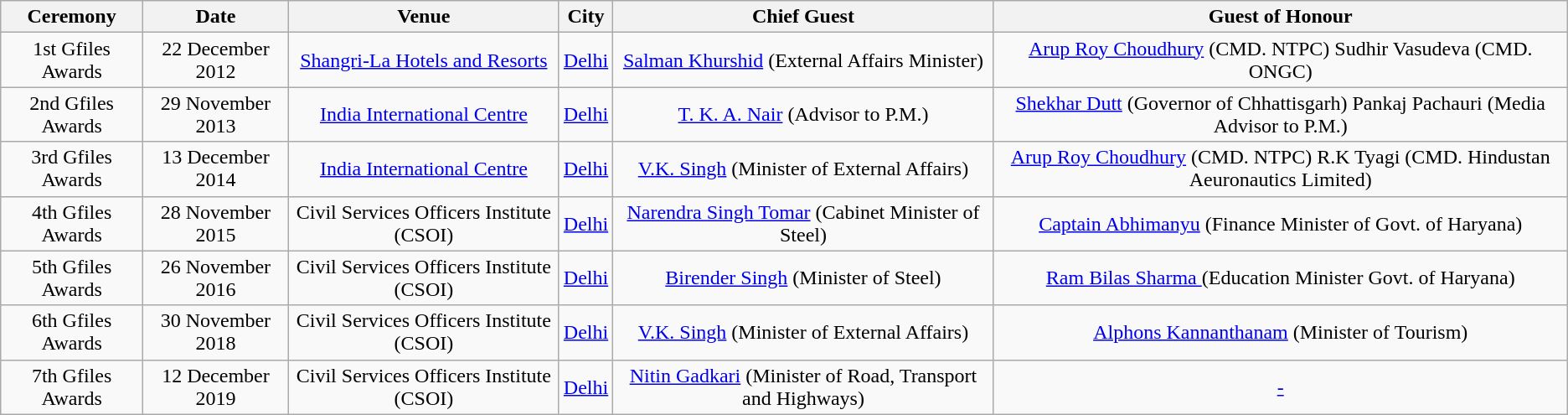<table class="sortable wikitable"  style="text-align: center">
<tr>
<th>Ceremony</th>
<th>Date</th>
<th>Venue</th>
<th>City</th>
<th>Chief Guest</th>
<th>Guest of Honour</th>
</tr>
<tr>
<td>1st Gfiles Awards</td>
<td>22 December 2012</td>
<td><a href='#'>Shangri-La Hotels and Resorts</a></td>
<td><a href='#'>Delhi</a></td>
<td><a href='#'>Salman Khurshid</a> (External Affairs Minister)</td>
<td><a href='#'>Arup Roy Choudhury</a> (CMD. NTPC) Sudhir Vasudeva (CMD. ONGC)</td>
</tr>
<tr>
<td>2nd Gfiles Awards</td>
<td>29 November 2013</td>
<td><a href='#'>India International Centre</a></td>
<td><a href='#'>Delhi</a></td>
<td><a href='#'>T. K. A. Nair</a> (Advisor to P.M.)</td>
<td><a href='#'>Shekhar Dutt</a> (Governor of Chhattisgarh) Pankaj Pachauri (Media Advisor to P.M.)</td>
</tr>
<tr>
<td>3rd Gfiles Awards</td>
<td>13 December 2014</td>
<td><a href='#'>India International Centre</a></td>
<td><a href='#'>Delhi</a></td>
<td><a href='#'>V.K. Singh</a> (Minister of External Affairs)</td>
<td><a href='#'>Arup Roy Choudhury</a> (CMD. NTPC) R.K Tyagi (CMD. Hindustan Aeuronautics Limited)</td>
</tr>
<tr>
<td>4th Gfiles Awards</td>
<td>28 November 2015</td>
<td>Civil Services Officers Institute (CSOI)</td>
<td><a href='#'>Delhi</a></td>
<td><a href='#'>Narendra Singh Tomar</a> (Cabinet Minister of Steel)</td>
<td><a href='#'>Captain Abhimanyu</a> (Finance Minister of Govt. of Haryana)</td>
</tr>
<tr>
<td>5th Gfiles Awards</td>
<td>26 November 2016</td>
<td>Civil Services Officers Institute (CSOI)</td>
<td><a href='#'>Delhi</a></td>
<td><a href='#'>Birender Singh</a> (Minister of Steel)</td>
<td><a href='#'>Ram Bilas Sharma </a>(Education Minister Govt. of Haryana)</td>
</tr>
<tr>
<td>6th Gfiles Awards</td>
<td>30 November 2018</td>
<td>Civil Services Officers Institute (CSOI)</td>
<td><a href='#'>Delhi</a></td>
<td><a href='#'>V.K. Singh</a> (Minister of External Affairs)</td>
<td><a href='#'>Alphons Kannanthanam</a> (Minister of Tourism)</td>
</tr>
<tr>
<td>7th Gfiles Awards</td>
<td>12 December 2019</td>
<td>Civil Services Officers Institute (CSOI)</td>
<td><a href='#'>Delhi</a></td>
<td><a href='#'>Nitin Gadkari</a> (Minister of Road, Transport and Highways)</td>
<td><a href='#'>-</a></td>
</tr>
</table>
